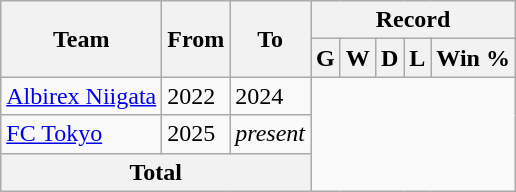<table class="wikitable" style="text-align: center">
<tr>
<th rowspan="2">Team</th>
<th rowspan="2">From</th>
<th rowspan="2">To</th>
<th colspan="5">Record</th>
</tr>
<tr>
<th>G</th>
<th>W</th>
<th>D</th>
<th>L</th>
<th>Win %</th>
</tr>
<tr>
<td align="left"><a href='#'>Albirex Niigata</a></td>
<td align="left">2022</td>
<td align="left">2024<br></td>
</tr>
<tr>
<td align="left"><a href='#'>FC Tokyo</a></td>
<td align="left">2025</td>
<td align="left"><em>present</em><br></td>
</tr>
<tr>
<th colspan="3">Total<br></th>
</tr>
</table>
